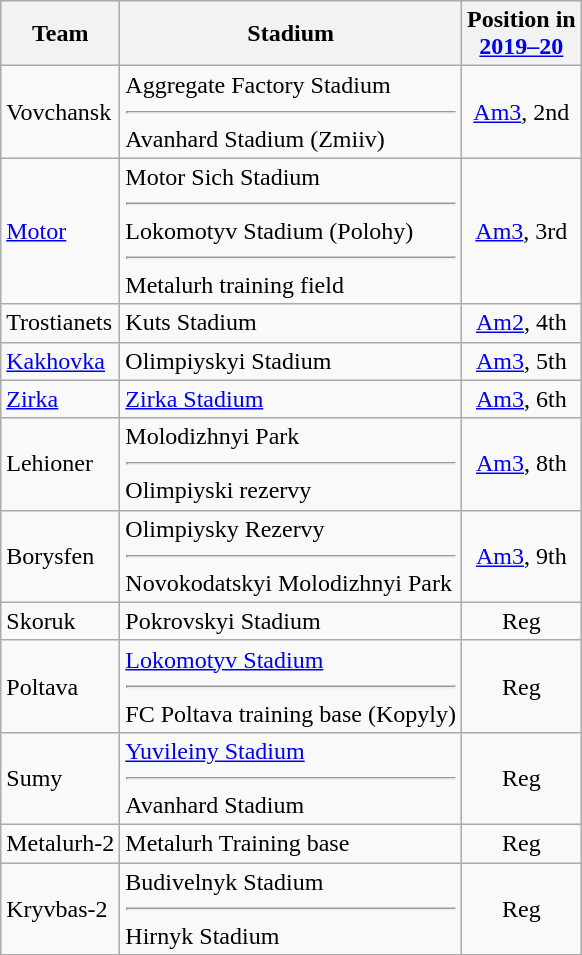<table class="wikitable sortable" style="text-align: left;">
<tr>
<th>Team</th>
<th>Stadium</th>
<th>Position in<br><a href='#'>2019–20</a></th>
</tr>
<tr>
<td>Vovchansk</td>
<td>Aggregate Factory Stadium<hr>Avanhard Stadium (Zmiiv)</td>
<td align="center"><a href='#'>Am3</a>, 2nd</td>
</tr>
<tr>
<td><a href='#'>Motor</a></td>
<td>Motor Sich Stadium<hr>Lokomotyv Stadium (Polohy)<hr>Metalurh training field</td>
<td align="center"><a href='#'>Am3</a>, 3rd</td>
</tr>
<tr>
<td>Trostianets</td>
<td>Kuts Stadium</td>
<td align="center"><a href='#'>Am2</a>, 4th</td>
</tr>
<tr>
<td><a href='#'>Kakhovka</a></td>
<td>Olimpiyskyi Stadium</td>
<td align="center"><a href='#'>Am3</a>, 5th</td>
</tr>
<tr>
<td><a href='#'>Zirka</a></td>
<td><a href='#'>Zirka Stadium</a></td>
<td align="center"><a href='#'>Am3</a>, 6th</td>
</tr>
<tr>
<td>Lehioner</td>
<td>Molodizhnyi Park<hr>Olimpiyski rezervy</td>
<td align="center"><a href='#'>Am3</a>, 8th</td>
</tr>
<tr>
<td>Borysfen</td>
<td>Olimpiysky Rezervy<hr>Novokodatskyi Molodizhnyi Park</td>
<td align="center"><a href='#'>Am3</a>, 9th</td>
</tr>
<tr>
<td>Skoruk</td>
<td>Pokrovskyi Stadium</td>
<td align="center">Reg</td>
</tr>
<tr>
<td>Poltava</td>
<td><a href='#'>Lokomotyv Stadium</a><hr>FC Poltava training base (Kopyly)</td>
<td align="center">Reg</td>
</tr>
<tr>
<td>Sumy</td>
<td><a href='#'>Yuvileiny Stadium</a><hr>Avanhard Stadium</td>
<td align="center">Reg</td>
</tr>
<tr>
<td>Metalurh-2</td>
<td>Metalurh Training base</td>
<td align="center">Reg</td>
</tr>
<tr>
<td>Kryvbas-2</td>
<td>Budivelnyk Stadium<hr>Hirnyk Stadium</td>
<td align="center">Reg</td>
</tr>
</table>
